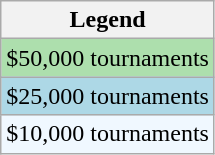<table class="wikitable">
<tr>
<th>Legend</th>
</tr>
<tr style="background:#addfad;">
<td>$50,000 tournaments</td>
</tr>
<tr style="background:lightblue;">
<td>$25,000 tournaments</td>
</tr>
<tr style="background:#f0f8ff;">
<td>$10,000 tournaments</td>
</tr>
</table>
